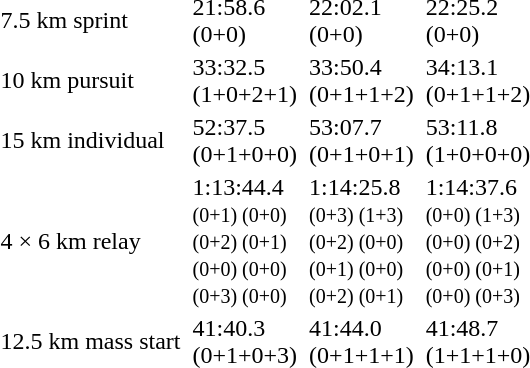<table>
<tr>
<td>7.5 km sprint</td>
<td></td>
<td>21:58.6<br>(0+0)</td>
<td></td>
<td>22:02.1<br>(0+0)</td>
<td></td>
<td>22:25.2<br>(0+0)</td>
</tr>
<tr>
<td>10 km pursuit</td>
<td></td>
<td>33:32.5<br>(1+0+2+1)</td>
<td></td>
<td>33:50.4<br>(0+1+1+2)</td>
<td></td>
<td>34:13.1<br>(0+1+1+2)</td>
</tr>
<tr>
<td>15 km individual</td>
<td></td>
<td>52:37.5<br>(0+1+0+0)</td>
<td></td>
<td>53:07.7<br>(0+1+0+1)</td>
<td></td>
<td>53:11.8<br>(1+0+0+0)</td>
</tr>
<tr>
<td>4 × 6 km relay</td>
<td></td>
<td>1:13:44.4<br><small>(0+1) (0+0)<br>(0+2) (0+1)<br>(0+0) (0+0)<br>(0+3) (0+0)</small></td>
<td></td>
<td>1:14:25.8<br><small>(0+3) (1+3)<br>(0+2) (0+0)<br>(0+1) (0+0)<br>(0+2) (0+1)</small></td>
<td></td>
<td>1:14:37.6<br><small>(0+0) (1+3)<br>(0+0) (0+2)<br>(0+0) (0+1)<br>(0+0) (0+3)</small></td>
</tr>
<tr>
<td>12.5 km mass start</td>
<td></td>
<td>41:40.3<br>(0+1+0+3)</td>
<td></td>
<td>41:44.0<br>(0+1+1+1)</td>
<td></td>
<td>41:48.7<br>(1+1+1+0)</td>
</tr>
</table>
